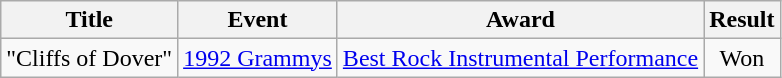<table class="wikitable">
<tr>
<th>Title</th>
<th>Event</th>
<th>Award</th>
<th>Result</th>
</tr>
<tr>
<td>"Cliffs of Dover"</td>
<td><a href='#'>1992 Grammys</a></td>
<td><a href='#'>Best Rock Instrumental Performance</a></td>
<td align="center">Won</td>
</tr>
</table>
